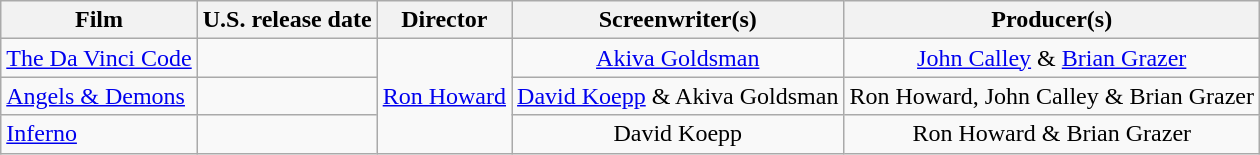<table class="wikitable plainrowheaders" style="text-align:center;">
<tr>
<th>Film</th>
<th>U.S. release date</th>
<th>Director</th>
<th>Screenwriter(s)</th>
<th>Producer(s)</th>
</tr>
<tr>
<td style="text-align:left"><a href='#'>The Da Vinci Code</a></td>
<td style="text-align:left"></td>
<td rowspan="3"><a href='#'>Ron Howard</a></td>
<td><a href='#'>Akiva Goldsman</a></td>
<td><a href='#'>John Calley</a> & <a href='#'>Brian Grazer</a></td>
</tr>
<tr>
<td style="text-align:left"><a href='#'>Angels & Demons</a></td>
<td style="text-align:left"></td>
<td><a href='#'>David Koepp</a> & Akiva Goldsman</td>
<td>Ron Howard, John Calley & Brian Grazer</td>
</tr>
<tr>
<td style="text-align:left"><a href='#'>Inferno</a></td>
<td style="text-align:left"></td>
<td>David Koepp</td>
<td>Ron Howard & Brian Grazer</td>
</tr>
</table>
